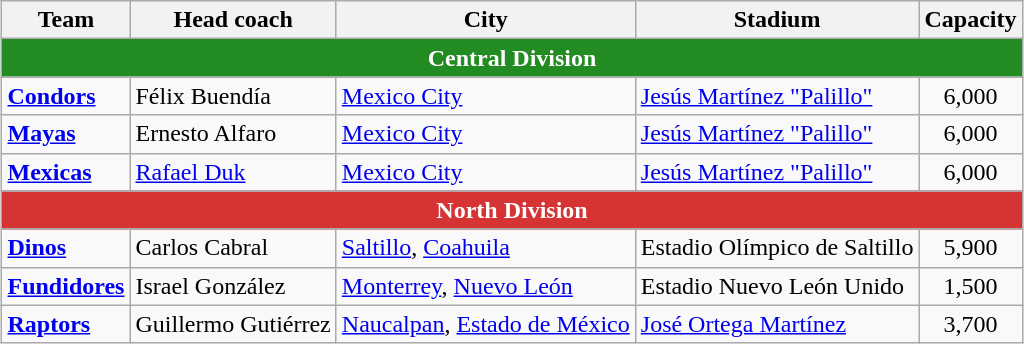<table class="wikitable" style="margin:1em auto;">
<tr>
<th>Team</th>
<th>Head coach</th>
<th>City</th>
<th>Stadium</th>
<th>Capacity</th>
</tr>
<tr>
<th colspan="5" style="background:ForestGreen; color:white">Central Division</th>
</tr>
<tr>
<td> <a href='#'><strong>Condors</strong></a></td>
<td> Félix Buendía</td>
<td><a href='#'>Mexico City</a></td>
<td><a href='#'>Jesús Martínez "Palillo"</a></td>
<td align="center">6,000</td>
</tr>
<tr>
<td> <a href='#'><strong>Mayas</strong></a></td>
<td> Ernesto Alfaro</td>
<td><a href='#'>Mexico City</a></td>
<td><a href='#'>Jesús Martínez "Palillo"</a></td>
<td align="center">6,000</td>
</tr>
<tr>
<td> <a href='#'><strong>Mexicas</strong></a></td>
<td> <a href='#'>Rafael Duk</a></td>
<td><a href='#'>Mexico City</a></td>
<td><a href='#'>Jesús Martínez "Palillo"</a></td>
<td align="center">6,000</td>
</tr>
<tr>
<th colspan="5" style="background:#d63334; color:white">North Division</th>
</tr>
<tr>
<td> <a href='#'><strong>Dinos</strong></a></td>
<td> Carlos Cabral</td>
<td><a href='#'>Saltillo</a>, <a href='#'>Coahuila</a></td>
<td>Estadio Olímpico de Saltillo</td>
<td align="center">5,900</td>
</tr>
<tr>
<td> <a href='#'><strong>Fundidores</strong></a></td>
<td> Israel González</td>
<td><a href='#'>Monterrey</a>, <a href='#'>Nuevo León</a></td>
<td>Estadio Nuevo León Unido</td>
<td align="center">1,500</td>
</tr>
<tr>
<td> <a href='#'><strong>Raptors</strong></a></td>
<td> Guillermo Gutiérrez</td>
<td><a href='#'>Naucalpan</a>, <a href='#'>Estado de México</a></td>
<td><a href='#'>José Ortega Martínez</a></td>
<td align="center">3,700</td>
</tr>
</table>
